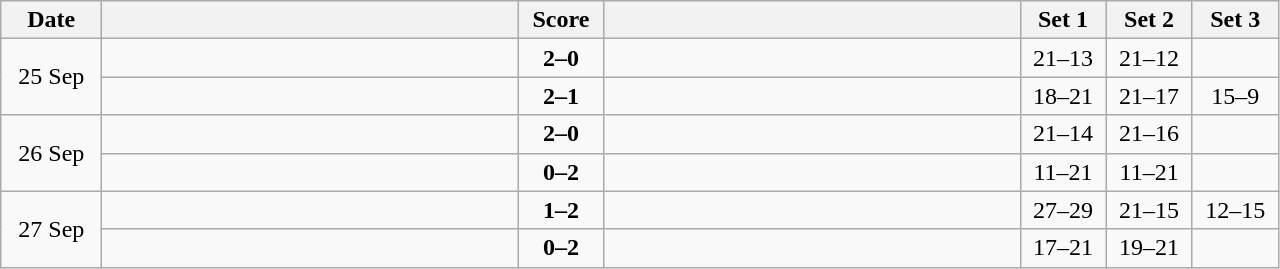<table class="wikitable" style="text-align: center;">
<tr>
<th width="60">Date</th>
<th align="right" width="270"></th>
<th width="50">Score</th>
<th align="left" width="270"></th>
<th width="50">Set 1</th>
<th width="50">Set 2</th>
<th width="50">Set 3</th>
</tr>
<tr>
<td rowspan=2>25 Sep</td>
<td align=left><strong></strong></td>
<td align=center><strong>2–0</strong></td>
<td align=left></td>
<td>21–13</td>
<td>21–12</td>
<td></td>
</tr>
<tr>
<td align=left><strong></strong></td>
<td align=center><strong>2–1</strong></td>
<td align=left></td>
<td>18–21</td>
<td>21–17</td>
<td>15–9</td>
</tr>
<tr>
<td rowspan=2>26 Sep</td>
<td align=left><strong></strong></td>
<td align=center><strong>2–0</strong></td>
<td align=left></td>
<td>21–14</td>
<td>21–16</td>
<td></td>
</tr>
<tr>
<td align=left></td>
<td align=center><strong>0–2</strong></td>
<td align=left><strong></strong></td>
<td>11–21</td>
<td>11–21</td>
<td></td>
</tr>
<tr>
<td rowspan=2>27 Sep</td>
<td align=left></td>
<td align=center><strong>1–2</strong></td>
<td align=left><strong></strong></td>
<td>27–29</td>
<td>21–15</td>
<td>12–15</td>
</tr>
<tr>
<td align=left></td>
<td align=center><strong>0–2</strong></td>
<td align=left><strong></strong></td>
<td>17–21</td>
<td>19–21</td>
<td></td>
</tr>
</table>
